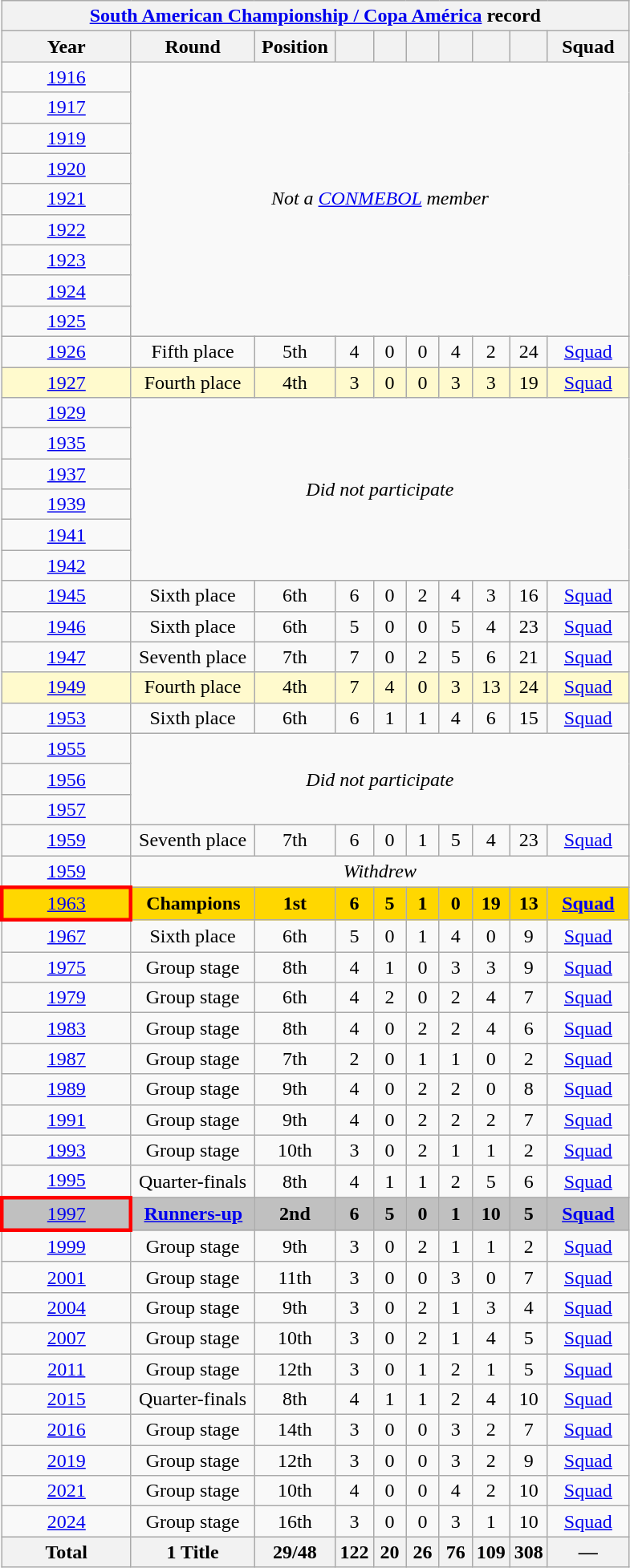<table class="wikitable" style="text-align:center">
<tr>
<th colspan=10><a href='#'>South American Championship / Copa América</a> record</th>
</tr>
<tr>
<th width=100>Year</th>
<th width=95>Round</th>
<th width=60>Position</th>
<th width=20></th>
<th width=20></th>
<th width=20></th>
<th width=20></th>
<th width=20></th>
<th width=20></th>
<th width=60>Squad</th>
</tr>
<tr>
<td> <a href='#'>1916</a></td>
<td colspan=9 rowspan=9><em>Not a <a href='#'>CONMEBOL</a> member</em></td>
</tr>
<tr>
<td> <a href='#'>1917</a></td>
</tr>
<tr>
<td> <a href='#'>1919</a></td>
</tr>
<tr>
<td> <a href='#'>1920</a></td>
</tr>
<tr>
<td> <a href='#'>1921</a></td>
</tr>
<tr>
<td> <a href='#'>1922</a></td>
</tr>
<tr>
<td> <a href='#'>1923</a></td>
</tr>
<tr>
<td> <a href='#'>1924</a></td>
</tr>
<tr>
<td> <a href='#'>1925</a></td>
</tr>
<tr>
<td> <a href='#'>1926</a></td>
<td>Fifth place</td>
<td>5th</td>
<td>4</td>
<td>0</td>
<td>0</td>
<td>4</td>
<td>2</td>
<td>24</td>
<td><a href='#'>Squad</a></td>
</tr>
<tr style="text-align:center; background:LemonChiffon;">
<td> <a href='#'>1927</a></td>
<td>Fourth place</td>
<td>4th</td>
<td>3</td>
<td>0</td>
<td>0</td>
<td>3</td>
<td>3</td>
<td>19</td>
<td><a href='#'>Squad</a></td>
</tr>
<tr>
<td> <a href='#'>1929</a></td>
<td colspan=9 rowspan=6><em>Did not participate</em></td>
</tr>
<tr>
<td> <a href='#'>1935</a></td>
</tr>
<tr>
<td> <a href='#'>1937</a></td>
</tr>
<tr>
<td> <a href='#'>1939</a></td>
</tr>
<tr>
<td> <a href='#'>1941</a></td>
</tr>
<tr>
<td> <a href='#'>1942</a></td>
</tr>
<tr>
<td> <a href='#'>1945</a></td>
<td>Sixth place</td>
<td>6th</td>
<td>6</td>
<td>0</td>
<td>2</td>
<td>4</td>
<td>3</td>
<td>16</td>
<td><a href='#'>Squad</a></td>
</tr>
<tr>
<td> <a href='#'>1946</a></td>
<td>Sixth place</td>
<td>6th</td>
<td>5</td>
<td>0</td>
<td>0</td>
<td>5</td>
<td>4</td>
<td>23</td>
<td><a href='#'>Squad</a></td>
</tr>
<tr>
<td> <a href='#'>1947</a></td>
<td>Seventh place</td>
<td>7th</td>
<td>7</td>
<td>0</td>
<td>2</td>
<td>5</td>
<td>6</td>
<td>21</td>
<td><a href='#'>Squad</a></td>
</tr>
<tr style="text-align:center; background:LemonChiffon;">
<td> <a href='#'>1949</a></td>
<td>Fourth place</td>
<td>4th</td>
<td>7</td>
<td>4</td>
<td>0</td>
<td>3</td>
<td>13</td>
<td>24</td>
<td><a href='#'>Squad</a></td>
</tr>
<tr>
<td> <a href='#'>1953</a></td>
<td>Sixth place</td>
<td>6th</td>
<td>6</td>
<td>1</td>
<td>1</td>
<td>4</td>
<td>6</td>
<td>15</td>
<td><a href='#'>Squad</a></td>
</tr>
<tr>
<td> <a href='#'>1955</a></td>
<td colspan=9 rowspan=3><em>Did not participate</em></td>
</tr>
<tr>
<td> <a href='#'>1956</a></td>
</tr>
<tr>
<td> <a href='#'>1957</a></td>
</tr>
<tr>
<td> <a href='#'>1959</a></td>
<td>Seventh place</td>
<td>7th</td>
<td>6</td>
<td>0</td>
<td>1</td>
<td>5</td>
<td>4</td>
<td>23</td>
<td><a href='#'>Squad</a></td>
</tr>
<tr>
<td> <a href='#'>1959</a></td>
<td colspan=9><em>Withdrew</em></td>
</tr>
<tr style="text-align:center; background:gold;">
<td style="border:3px solid red"> <a href='#'>1963</a></td>
<td><strong>Champions</strong></td>
<td><strong>1st</strong></td>
<td><strong>6</strong></td>
<td><strong>5</strong></td>
<td><strong>1</strong></td>
<td><strong>0</strong></td>
<td><strong>19</strong></td>
<td><strong>13</strong></td>
<td><strong><a href='#'>Squad</a></strong></td>
</tr>
<tr>
<td> <a href='#'>1967</a></td>
<td>Sixth place</td>
<td>6th</td>
<td>5</td>
<td>0</td>
<td>1</td>
<td>4</td>
<td>0</td>
<td>9</td>
<td><a href='#'>Squad</a></td>
</tr>
<tr>
<td><a href='#'>1975</a></td>
<td>Group stage</td>
<td>8th</td>
<td>4</td>
<td>1</td>
<td>0</td>
<td>3</td>
<td>3</td>
<td>9</td>
<td><a href='#'>Squad</a></td>
</tr>
<tr>
<td><a href='#'>1979</a></td>
<td>Group stage</td>
<td>6th</td>
<td>4</td>
<td>2</td>
<td>0</td>
<td>2</td>
<td>4</td>
<td>7</td>
<td><a href='#'>Squad</a></td>
</tr>
<tr>
<td><a href='#'>1983</a></td>
<td>Group stage</td>
<td>8th</td>
<td>4</td>
<td>0</td>
<td>2</td>
<td>2</td>
<td>4</td>
<td>6</td>
<td><a href='#'>Squad</a></td>
</tr>
<tr>
<td> <a href='#'>1987</a></td>
<td>Group stage</td>
<td>7th</td>
<td>2</td>
<td>0</td>
<td>1</td>
<td>1</td>
<td>0</td>
<td>2</td>
<td><a href='#'>Squad</a></td>
</tr>
<tr>
<td> <a href='#'>1989</a></td>
<td>Group stage</td>
<td>9th</td>
<td>4</td>
<td>0</td>
<td>2</td>
<td>2</td>
<td>0</td>
<td>8</td>
<td><a href='#'>Squad</a></td>
</tr>
<tr>
<td> <a href='#'>1991</a></td>
<td>Group stage</td>
<td>9th</td>
<td>4</td>
<td>0</td>
<td>2</td>
<td>2</td>
<td>2</td>
<td>7</td>
<td><a href='#'>Squad</a></td>
</tr>
<tr>
<td> <a href='#'>1993</a></td>
<td>Group stage</td>
<td>10th</td>
<td>3</td>
<td>0</td>
<td>2</td>
<td>1</td>
<td>1</td>
<td>2</td>
<td><a href='#'>Squad</a></td>
</tr>
<tr>
<td> <a href='#'>1995</a></td>
<td>Quarter-finals</td>
<td>8th</td>
<td>4</td>
<td>1</td>
<td>1</td>
<td>2</td>
<td>5</td>
<td>6</td>
<td><a href='#'>Squad</a></td>
</tr>
<tr style="text-align:center; background:silver;">
<td style="border:3px solid red"> <a href='#'>1997</a></td>
<td><strong><a href='#'>Runners-up</a></strong></td>
<td><strong>2nd</strong></td>
<td><strong>6</strong></td>
<td><strong>5</strong></td>
<td><strong>0</strong></td>
<td><strong>1</strong></td>
<td><strong>10</strong></td>
<td><strong>5</strong></td>
<td><strong><a href='#'>Squad</a></strong></td>
</tr>
<tr>
<td> <a href='#'>1999</a></td>
<td>Group stage</td>
<td>9th</td>
<td>3</td>
<td>0</td>
<td>2</td>
<td>1</td>
<td>1</td>
<td>2</td>
<td><a href='#'>Squad</a></td>
</tr>
<tr>
<td> <a href='#'>2001</a></td>
<td>Group stage</td>
<td>11th</td>
<td>3</td>
<td>0</td>
<td>0</td>
<td>3</td>
<td>0</td>
<td>7</td>
<td><a href='#'>Squad</a></td>
</tr>
<tr>
<td> <a href='#'>2004</a></td>
<td>Group stage</td>
<td>9th</td>
<td>3</td>
<td>0</td>
<td>2</td>
<td>1</td>
<td>3</td>
<td>4</td>
<td><a href='#'>Squad</a></td>
</tr>
<tr>
<td> <a href='#'>2007</a></td>
<td>Group stage</td>
<td>10th</td>
<td>3</td>
<td>0</td>
<td>2</td>
<td>1</td>
<td>4</td>
<td>5</td>
<td><a href='#'>Squad</a></td>
</tr>
<tr>
<td> <a href='#'>2011</a></td>
<td>Group stage</td>
<td>12th</td>
<td>3</td>
<td>0</td>
<td>1</td>
<td>2</td>
<td>1</td>
<td>5</td>
<td><a href='#'>Squad</a></td>
</tr>
<tr>
<td> <a href='#'>2015</a></td>
<td>Quarter-finals</td>
<td>8th</td>
<td>4</td>
<td>1</td>
<td>1</td>
<td>2</td>
<td>4</td>
<td>10</td>
<td><a href='#'>Squad</a></td>
</tr>
<tr>
<td> <a href='#'>2016</a></td>
<td>Group stage</td>
<td>14th</td>
<td>3</td>
<td>0</td>
<td>0</td>
<td>3</td>
<td>2</td>
<td>7</td>
<td><a href='#'>Squad</a></td>
</tr>
<tr>
<td> <a href='#'>2019</a></td>
<td>Group stage</td>
<td>12th</td>
<td>3</td>
<td>0</td>
<td>0</td>
<td>3</td>
<td>2</td>
<td>9</td>
<td><a href='#'>Squad</a></td>
</tr>
<tr>
<td> <a href='#'>2021</a></td>
<td>Group stage</td>
<td>10th</td>
<td>4</td>
<td>0</td>
<td>0</td>
<td>4</td>
<td>2</td>
<td>10</td>
<td><a href='#'>Squad</a></td>
</tr>
<tr>
<td> <a href='#'>2024</a></td>
<td>Group stage</td>
<td>16th</td>
<td>3</td>
<td>0</td>
<td>0</td>
<td>3</td>
<td>1</td>
<td>10</td>
<td><a href='#'>Squad</a></td>
</tr>
<tr>
<th>Total</th>
<th>1 Title</th>
<th>29/48</th>
<th>122</th>
<th>20</th>
<th>26</th>
<th>76</th>
<th>109</th>
<th>308</th>
<th>—</th>
</tr>
</table>
